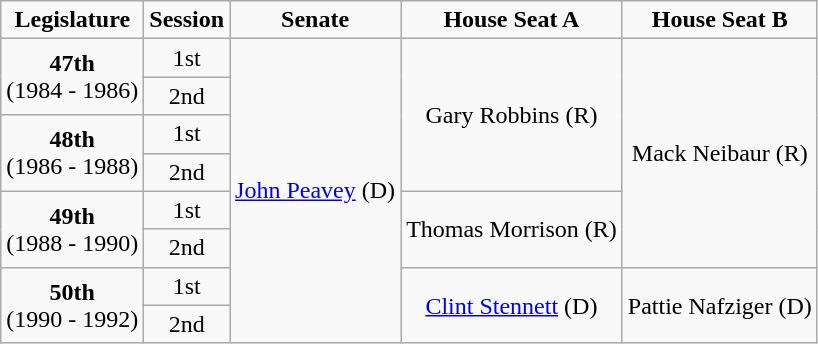<table class=wikitable style="text-align:center">
<tr>
<td><strong>Legislature</strong></td>
<td><strong>Session</strong></td>
<td><strong>Senate</strong></td>
<td><strong>House Seat A</strong></td>
<td><strong>House Seat B</strong></td>
</tr>
<tr>
<td rowspan="2" colspan="1" style="text-align: center;"><strong>47th</strong> <br> (1984 - 1986)</td>
<td>1st</td>
<td rowspan="8" colspan="1" style="text-align: center;" ><a href='#'>John Peavey</a> (D)</td>
<td rowspan="4" colspan="1" style="text-align: center;" >Gary Robbins (R)</td>
<td rowspan="6" colspan="1" style="text-align: center;" >Mack Neibaur (R)</td>
</tr>
<tr>
<td>2nd</td>
</tr>
<tr>
<td rowspan="2" colspan="1" style="text-align: center;"><strong>48th</strong> <br> (1986 - 1988)</td>
<td>1st</td>
</tr>
<tr>
<td>2nd</td>
</tr>
<tr>
<td rowspan="2" colspan="1" style="text-align: center;"><strong>49th</strong> <br> (1988 - 1990)</td>
<td>1st</td>
<td rowspan="2" colspan="1" style="text-align: center;" >Thomas Morrison (R)</td>
</tr>
<tr>
<td>2nd</td>
</tr>
<tr>
<td rowspan="2" colspan="1" style="text-align: center;"><strong>50th</strong> <br> (1990 - 1992)</td>
<td>1st</td>
<td rowspan="2" colspan="1" style="text-align: center;" ><a href='#'>Clint Stennett</a> (D)</td>
<td rowspan="2" colspan="1" style="text-align: center;" >Pattie Nafziger (D)</td>
</tr>
<tr>
<td>2nd</td>
</tr>
</table>
